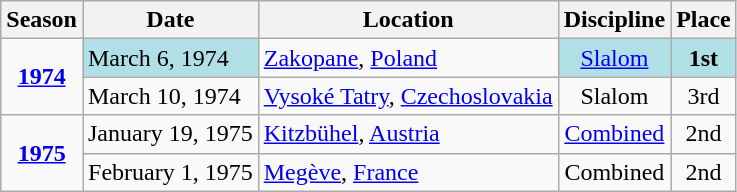<table class="wikitable">
<tr>
<th>Season</th>
<th>Date</th>
<th>Location</th>
<th>Discipline</th>
<th>Place</th>
</tr>
<tr>
<td rowspan=2 align=center><strong><a href='#'>1974</a></strong></td>
<td bgcolor="#BOEOE6">March 6, 1974</td>
<td> <a href='#'>Zakopane</a>, <a href='#'>Poland</a></td>
<td align=center bgcolor="#BOEOE6"><a href='#'>Slalom</a></td>
<td align=center bgcolor="#BOEOE6"><strong>1st</strong></td>
</tr>
<tr>
<td>March 10, 1974</td>
<td> <a href='#'>Vysoké Tatry</a>, <a href='#'>Czechoslovakia</a></td>
<td align=center>Slalom</td>
<td align=center>3rd</td>
</tr>
<tr>
<td rowspan=2 align=center><strong><a href='#'>1975</a></strong></td>
<td>January 19, 1975</td>
<td> <a href='#'>Kitzbühel</a>, <a href='#'>Austria</a></td>
<td align=center><a href='#'>Combined</a></td>
<td align=center>2nd</td>
</tr>
<tr>
<td>February 1, 1975</td>
<td> <a href='#'>Megève</a>, <a href='#'>France</a></td>
<td align=center>Combined</td>
<td align=center>2nd</td>
</tr>
</table>
